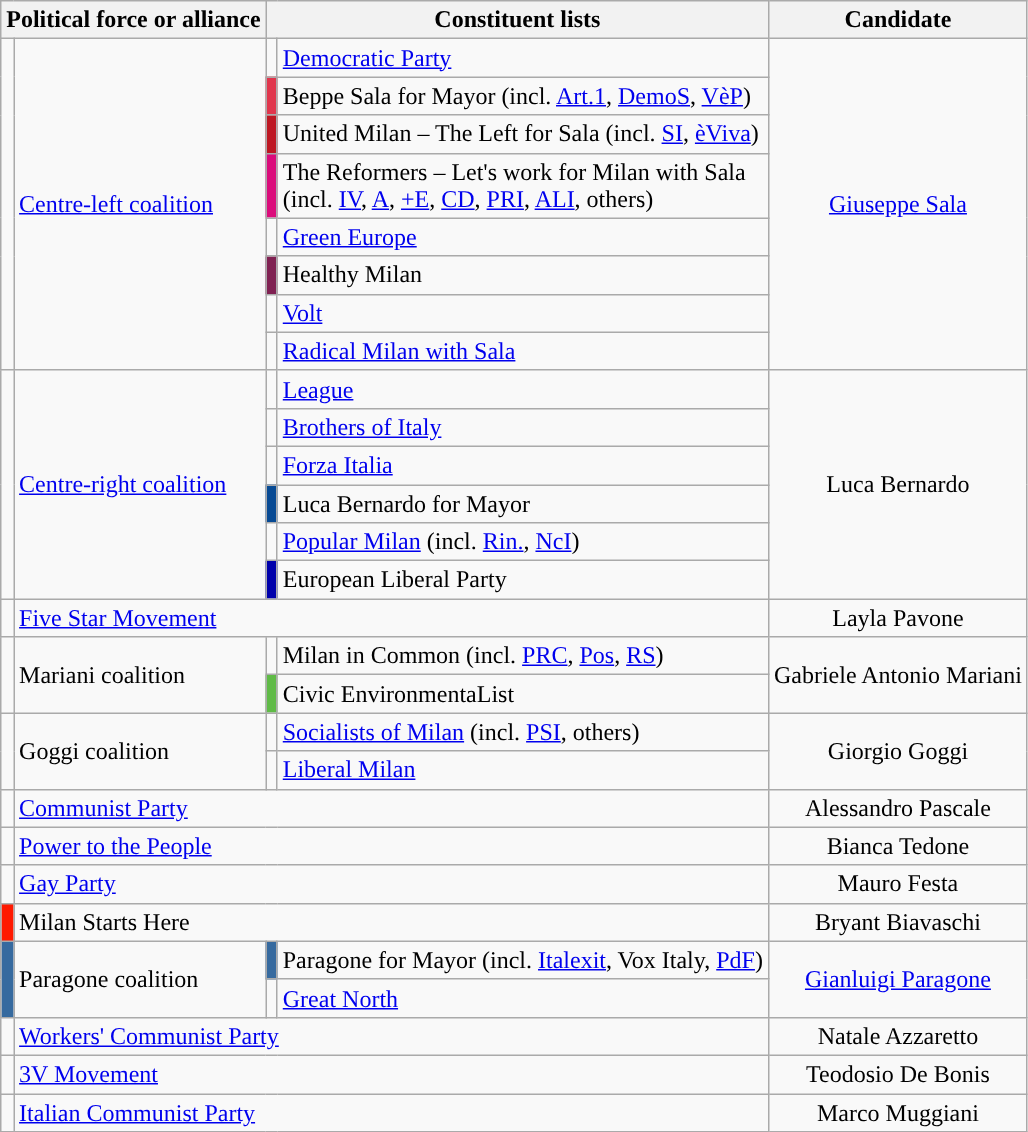<table class=wikitable style=text-align:left>
<tr>
<th colspan=2>Political force or alliance</th>
<th colspan=2>Constituent lists</th>
<th>Candidate</th>
</tr>
<tr>
<td rowspan=8></td>
<td rowspan=8><a href='#'>Centre-left coalition</a></td>
<td></td>
<td><a href='#'>Democratic Party</a></td>
<td rowspan=8 style="text-align:center;"><a href='#'>Giuseppe Sala</a></td>
</tr>
<tr>
<td bgcolor="#E1354C"></td>
<td>Beppe Sala for Mayor (incl. <a href='#'>Art.1</a>, <a href='#'>DemoS</a>, <a href='#'>VèP</a>)</td>
</tr>
<tr>
<td bgcolor="#BE1622"></td>
<td>United Milan – The Left for Sala (incl. <a href='#'>SI</a>, <a href='#'>èViva</a>)</td>
</tr>
<tr>
<td bgcolor="#DB0B7B"></td>
<td>The Reformers – Let's work for Milan with Sala <br>(incl. <a href='#'>IV</a>, <a href='#'>A</a>, <a href='#'>+E</a>, <a href='#'>CD</a>, <a href='#'>PRI</a>, <a href='#'>ALI</a>, others)</td>
</tr>
<tr>
<td></td>
<td><a href='#'>Green Europe</a></td>
</tr>
<tr>
<td bgcolor="#802152"></td>
<td>Healthy Milan</td>
</tr>
<tr>
<td></td>
<td><a href='#'>Volt</a></td>
</tr>
<tr>
<td></td>
<td><a href='#'>Radical Milan with Sala</a></td>
</tr>
<tr>
<td rowspan="6"></td>
<td rowspan=6><a href='#'>Centre-right coalition</a></td>
<td></td>
<td><a href='#'>League</a></td>
<td rowspan="6" style="text-align:center;">Luca Bernardo</td>
</tr>
<tr>
<td></td>
<td><a href='#'>Brothers of Italy</a></td>
</tr>
<tr>
<td></td>
<td><a href='#'>Forza Italia</a></td>
</tr>
<tr>
<td bgcolor="#074A94"></td>
<td>Luca Bernardo for Mayor</td>
</tr>
<tr>
<td></td>
<td><a href='#'>Popular Milan</a> (incl. <a href='#'>Rin.</a>, <a href='#'>NcI</a>)</td>
</tr>
<tr>
<td bgcolor="#0000AC"></td>
<td>European Liberal Party</td>
</tr>
<tr>
<td></td>
<td colspan=3 style="text-align:left;"><a href='#'>Five Star Movement</a></td>
<td style="text-align:center;">Layla Pavone</td>
</tr>
<tr>
<td rowspan="2"></td>
<td rowspan="2" style="text-align:left;">Mariani coalition</td>
<td></td>
<td>Milan in Common (incl. <a href='#'>PRC</a>, <a href='#'>Pos</a>, <a href='#'>RS</a>)</td>
<td rowspan="2" style="text-align:center;">Gabriele Antonio Mariani</td>
</tr>
<tr>
<td bgcolor="#5FBB46"></td>
<td>Civic EnvironmentaList</td>
</tr>
<tr>
<td rowspan="2"></td>
<td rowspan="2" style="text-align:left;">Goggi coalition</td>
<td></td>
<td><a href='#'>Socialists of Milan</a> (incl. <a href='#'>PSI</a>, others)</td>
<td rowspan="2" style="text-align:center;">Giorgio Goggi</td>
</tr>
<tr>
<td></td>
<td><a href='#'>Liberal Milan</a></td>
</tr>
<tr>
<td></td>
<td colspan="3" style="text-align:left;"><a href='#'>Communist Party</a></td>
<td style="text-align:center;">Alessandro Pascale</td>
</tr>
<tr>
<td></td>
<td colspan="3"><a href='#'>Power to the People</a></td>
<td style="text-align:center;">Bianca Tedone</td>
</tr>
<tr>
<td></td>
<td colspan="3"><a href='#'>Gay Party</a></td>
<td style="text-align:center;">Mauro Festa</td>
</tr>
<tr>
<td bgcolor="#FF1900"></td>
<td colspan="3" style="text-align:left;">Milan Starts Here</td>
<td style="text-align:center;">Bryant Biavaschi</td>
</tr>
<tr>
<td rowspan="2" bgcolor="#366A9F"></td>
<td rowspan="2" style="text-align:left;">Paragone coalition</td>
<td bgcolor="#366A9F"></td>
<td>Paragone for Mayor (incl. <a href='#'>Italexit</a>, Vox Italy, <a href='#'>PdF</a>)</td>
<td rowspan="2" style="text-align:center;"><a href='#'>Gianluigi Paragone</a></td>
</tr>
<tr>
<td></td>
<td><a href='#'>Great North</a></td>
</tr>
<tr>
<td></td>
<td colspan="3" style="text-align:left;"><a href='#'>Workers' Communist Party</a></td>
<td style="text-align:center;">Natale Azzaretto</td>
</tr>
<tr>
<td></td>
<td colspan="3"><a href='#'>3V Movement</a></td>
<td style="text-align:center;">Teodosio De Bonis</td>
</tr>
<tr>
<td></td>
<td colspan="3"><a href='#'>Italian Communist Party</a></td>
<td style="text-align:center;">Marco Muggiani</td>
</tr>
</table>
